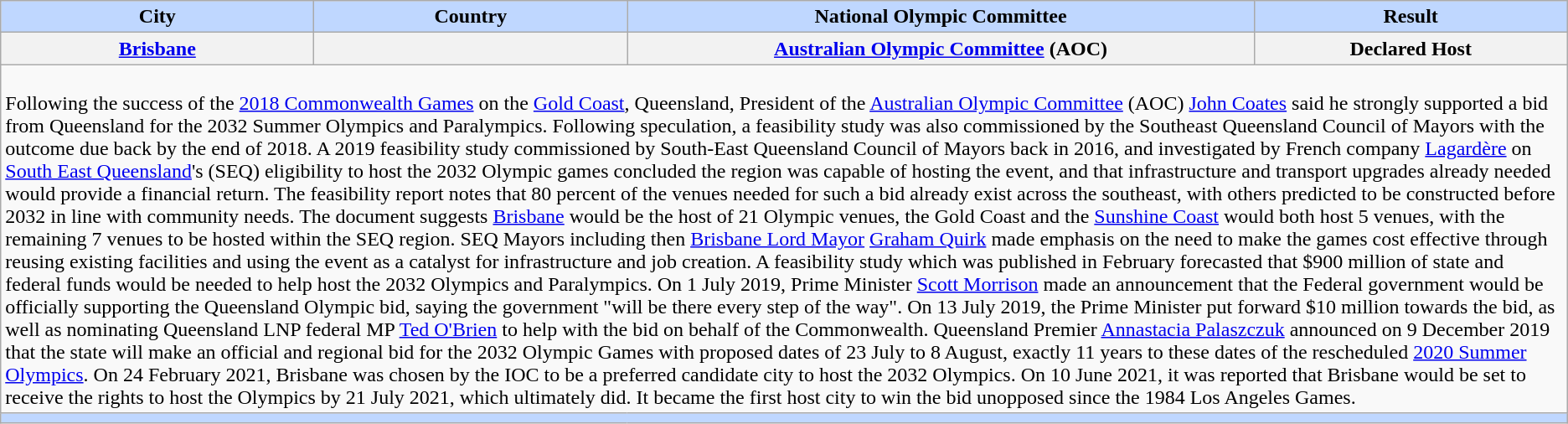<table class="wikitable plainrowheaders">
<tr>
<th style="background-color: #BFD7FF" width="20%">City</th>
<th style="background-color: #BFD7FF" width="20%">Country</th>
<th style="background-color: #BFD7FF" width="40%">National Olympic Committee</th>
<th style="background-color: #BFD7FF" width="20%">Result</th>
</tr>
<tr>
<th style="text-align:center" scope="row"><strong><a href='#'>Brisbane</a></strong></th>
<th style="text-align:center" scope="row"></th>
<th style="text-align:center" scope="row"><a href='#'>Australian Olympic Committee</a> (AOC)</th>
<th style="text-align:center" scope="row">Declared Host</th>
</tr>
<tr>
<td colspan="4" style="text-align: left"><br>Following the success of the <a href='#'>2018 Commonwealth Games</a> on the <a href='#'>Gold Coast</a>, Queensland, President of the <a href='#'>Australian Olympic Committee</a> (AOC) <a href='#'>John Coates</a> said he strongly supported a bid from Queensland for the 2032 Summer Olympics and Paralympics. Following speculation, a feasibility study was also commissioned by the Southeast Queensland Council of Mayors with the outcome due back by the end of 2018. A 2019 feasibility study commissioned by South-East Queensland Council of Mayors back in 2016, and investigated by French company <a href='#'>Lagardère</a> on <a href='#'>South East Queensland</a>'s (SEQ) eligibility to host the 2032 Olympic games concluded the region was capable of hosting the event, and that infrastructure and transport upgrades already needed would provide a financial return. The feasibility report notes that 80 percent of the venues needed for such a bid already exist across the southeast, with others predicted to be constructed before 2032 in line with community needs. The document suggests <a href='#'>Brisbane</a> would be the host of 21 Olympic venues, the Gold Coast and the <a href='#'>Sunshine Coast</a> would both host 5 venues, with the remaining 7 venues to be hosted within the SEQ region. SEQ Mayors including then <a href='#'>Brisbane Lord Mayor</a> <a href='#'>Graham Quirk</a> made emphasis on the need to make the games cost effective through reusing existing facilities and using the event as a catalyst for infrastructure and job creation. A feasibility study which was published in February forecasted that $900 million of state and federal funds would be needed to help host the 2032 Olympics and Paralympics. On 1 July 2019, Prime Minister <a href='#'>Scott Morrison</a> made an announcement that the Federal government would be officially supporting the Queensland Olympic bid, saying the government "will be there every step of the way". On 13 July 2019, the Prime Minister put forward $10 million towards the bid, as well as nominating Queensland LNP federal MP <a href='#'>Ted O'Brien</a> to help with the bid on behalf of the Commonwealth. Queensland Premier <a href='#'>Annastacia Palaszczuk</a> announced on 9 December 2019 that the state will make an official and regional bid for the 2032 Olympic Games with proposed dates of 23 July to 8 August, exactly 11 years to these dates of the rescheduled <a href='#'>2020 Summer Olympics</a>. On 24 February 2021, Brisbane was chosen by the IOC to be a preferred candidate city to host the 2032 Olympics. On 10 June 2021, it was reported that Brisbane would be set to receive the rights to host the Olympics by 21 July 2021, which ultimately did. It became the first host city to win the bid unopposed since the 1984 Los Angeles Games.</td>
</tr>
<tr>
<th colspan="6" style="background-color: #BFD7FF"></th>
</tr>
</table>
